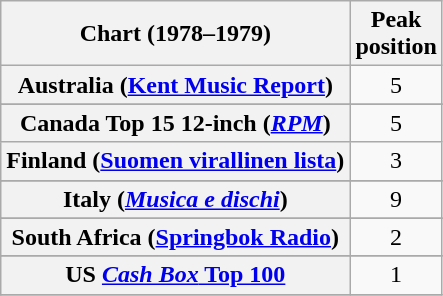<table class="wikitable sortable plainrowheaders" style="text-align:center">
<tr>
<th scope="col">Chart (1978–1979)</th>
<th scope="col">Peak<br>position</th>
</tr>
<tr>
<th scope="row">Australia (<a href='#'>Kent Music Report</a>)</th>
<td>5</td>
</tr>
<tr>
</tr>
<tr>
</tr>
<tr>
</tr>
<tr>
</tr>
<tr>
</tr>
<tr>
<th scope="row">Canada Top 15 12-inch (<em><a href='#'>RPM</a></em>)</th>
<td>5</td>
</tr>
<tr>
<th scope="row">Finland (<a href='#'>Suomen virallinen lista</a>)</th>
<td>3</td>
</tr>
<tr>
</tr>
<tr>
<th scope="row">Italy (<em><a href='#'>Musica e dischi</a></em>)</th>
<td>9</td>
</tr>
<tr>
</tr>
<tr>
</tr>
<tr>
</tr>
<tr>
</tr>
<tr>
<th scope="row">South Africa (<a href='#'>Springbok Radio</a>)</th>
<td>2</td>
</tr>
<tr>
</tr>
<tr>
</tr>
<tr>
</tr>
<tr>
</tr>
<tr>
</tr>
<tr>
</tr>
<tr>
</tr>
<tr>
<th scope="row">US <a href='#'><em>Cash Box</em> Top 100</a></th>
<td>1</td>
</tr>
<tr>
</tr>
</table>
